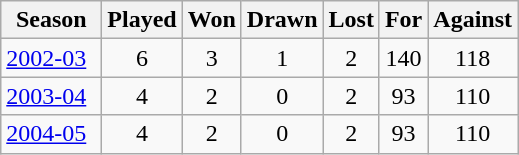<table class=wikitable>
<tr>
<th width="60">Season</th>
<th width="20">Played</th>
<th width="20">Won</th>
<th width="20">Drawn</th>
<th width="20">Lost</th>
<th width="20">For</th>
<th width="20">Against</th>
</tr>
<tr align=center>
<td align=left><a href='#'>2002-03</a></td>
<td>6</td>
<td>3</td>
<td>1</td>
<td>2</td>
<td>140</td>
<td>118</td>
</tr>
<tr align=center>
<td align=left><a href='#'>2003-04</a></td>
<td>4</td>
<td>2</td>
<td>0</td>
<td>2</td>
<td>93</td>
<td>110</td>
</tr>
<tr align=center>
<td align=left><a href='#'>2004-05</a></td>
<td>4</td>
<td>2</td>
<td>0</td>
<td>2</td>
<td>93</td>
<td>110</td>
</tr>
</table>
